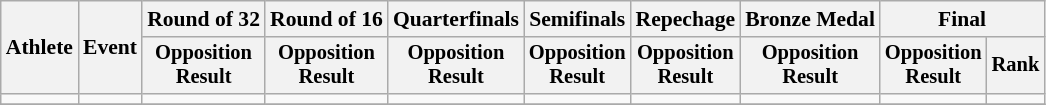<table class="wikitable" style="font-size:90%">
<tr>
<th rowspan=2>Athlete</th>
<th rowspan=2>Event</th>
<th>Round of 32</th>
<th>Round of 16</th>
<th>Quarterfinals</th>
<th>Semifinals</th>
<th>Repechage</th>
<th>Bronze Medal</th>
<th colspan=2>Final</th>
</tr>
<tr style="font-size:95%">
<th>Opposition<br>Result</th>
<th>Opposition<br>Result</th>
<th>Opposition<br>Result</th>
<th>Opposition<br>Result</th>
<th>Opposition<br>Result</th>
<th>Opposition<br>Result</th>
<th>Opposition<br>Result</th>
<th>Rank</th>
</tr>
<tr align=center>
<td align=left></td>
<td align=left></td>
<td></td>
<td></td>
<td></td>
<td></td>
<td></td>
<td></td>
<td></td>
<td></td>
</tr>
<tr>
</tr>
</table>
